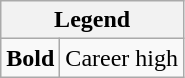<table class="wikitable mw-collapsible mw-collapsed">
<tr>
<th colspan="2">Legend</th>
</tr>
<tr>
<td><strong>Bold</strong></td>
<td>Career high</td>
</tr>
</table>
